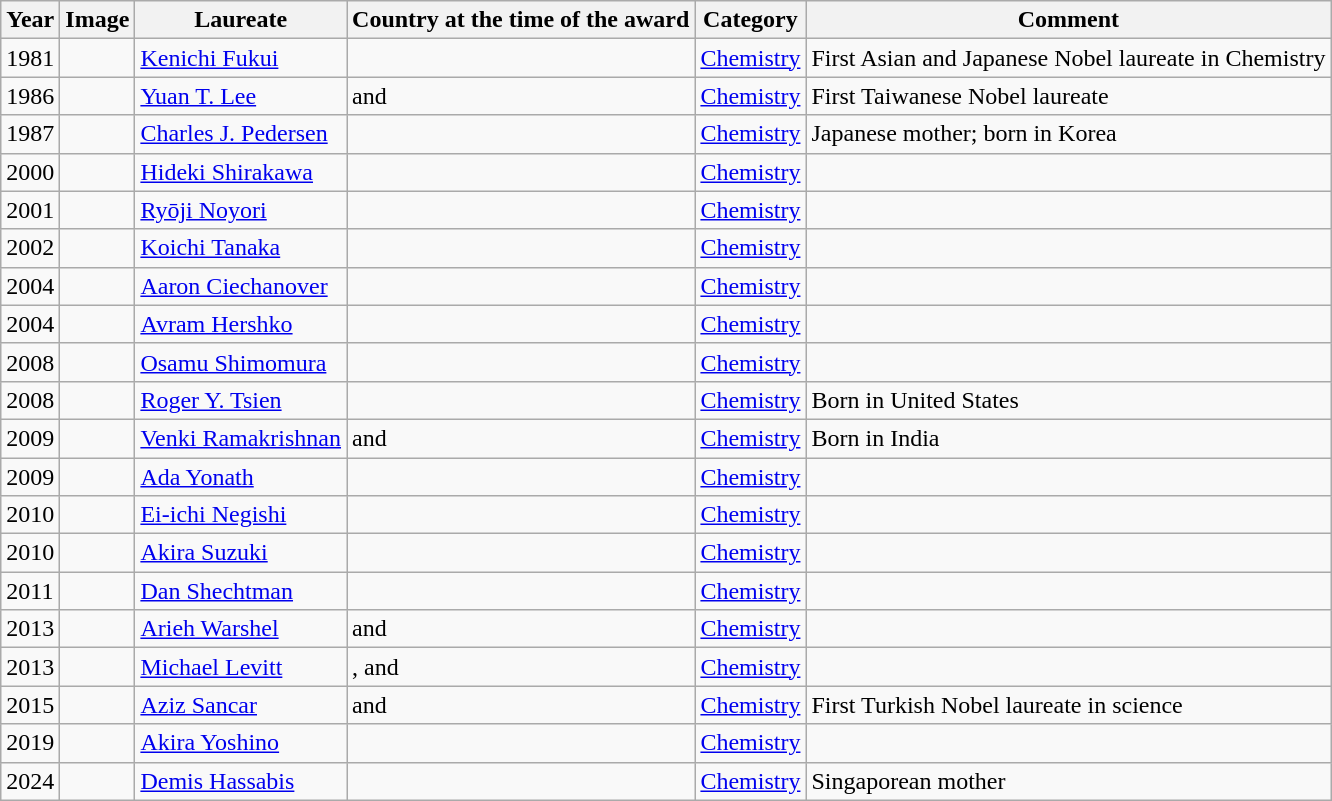<table class="wikitable sortable">
<tr>
<th>Year</th>
<th>Image</th>
<th>Laureate</th>
<th>Country at the time of the award</th>
<th>Category</th>
<th>Comment</th>
</tr>
<tr>
<td>1981</td>
<td></td>
<td><a href='#'>Kenichi Fukui</a></td>
<td></td>
<td><a href='#'>Chemistry</a></td>
<td>First Asian and Japanese Nobel laureate in Chemistry</td>
</tr>
<tr>
<td>1986</td>
<td></td>
<td><a href='#'>Yuan T. Lee</a></td>
<td> and </td>
<td><a href='#'>Chemistry</a></td>
<td>First Taiwanese Nobel laureate</td>
</tr>
<tr>
<td>1987</td>
<td></td>
<td><a href='#'>Charles J. Pedersen</a></td>
<td></td>
<td><a href='#'>Chemistry</a></td>
<td>Japanese mother; born in Korea</td>
</tr>
<tr>
<td>2000</td>
<td></td>
<td><a href='#'>Hideki Shirakawa</a></td>
<td></td>
<td><a href='#'>Chemistry</a></td>
<td></td>
</tr>
<tr>
<td>2001</td>
<td></td>
<td><a href='#'>Ryōji Noyori</a></td>
<td></td>
<td><a href='#'>Chemistry</a></td>
<td></td>
</tr>
<tr>
<td>2002</td>
<td></td>
<td><a href='#'>Koichi Tanaka</a></td>
<td></td>
<td><a href='#'>Chemistry</a></td>
<td></td>
</tr>
<tr>
<td>2004</td>
<td></td>
<td><a href='#'>Aaron Ciechanover</a></td>
<td></td>
<td><a href='#'>Chemistry</a></td>
<td></td>
</tr>
<tr>
<td>2004</td>
<td></td>
<td><a href='#'>Avram Hershko</a></td>
<td></td>
<td><a href='#'>Chemistry</a></td>
<td></td>
</tr>
<tr>
<td>2008</td>
<td></td>
<td><a href='#'>Osamu Shimomura</a></td>
<td></td>
<td><a href='#'>Chemistry</a></td>
<td></td>
</tr>
<tr>
<td>2008</td>
<td></td>
<td><a href='#'>Roger Y. Tsien</a></td>
<td></td>
<td><a href='#'>Chemistry</a></td>
<td>Born in United States</td>
</tr>
<tr>
<td>2009</td>
<td></td>
<td><a href='#'>Venki Ramakrishnan</a></td>
<td> and </td>
<td><a href='#'>Chemistry</a></td>
<td>Born in India</td>
</tr>
<tr>
<td>2009</td>
<td></td>
<td><a href='#'>Ada Yonath</a></td>
<td></td>
<td><a href='#'>Chemistry</a></td>
<td></td>
</tr>
<tr>
<td>2010</td>
<td></td>
<td><a href='#'>Ei-ichi Negishi</a></td>
<td></td>
<td><a href='#'>Chemistry</a></td>
<td></td>
</tr>
<tr>
<td>2010</td>
<td></td>
<td><a href='#'>Akira Suzuki</a></td>
<td></td>
<td><a href='#'>Chemistry</a></td>
<td></td>
</tr>
<tr>
<td>2011</td>
<td></td>
<td><a href='#'>Dan Shechtman</a></td>
<td></td>
<td><a href='#'>Chemistry</a></td>
<td></td>
</tr>
<tr>
<td>2013</td>
<td></td>
<td><a href='#'>Arieh Warshel</a></td>
<td> and </td>
<td><a href='#'>Chemistry</a></td>
<td></td>
</tr>
<tr>
<td>2013</td>
<td></td>
<td><a href='#'>Michael Levitt</a></td>
<td>,  and </td>
<td><a href='#'>Chemistry</a></td>
<td></td>
</tr>
<tr>
<td>2015</td>
<td></td>
<td><a href='#'>Aziz Sancar</a></td>
<td> and </td>
<td><a href='#'>Chemistry</a></td>
<td>First Turkish Nobel laureate in science</td>
</tr>
<tr>
<td>2019</td>
<td></td>
<td><a href='#'>Akira Yoshino</a></td>
<td></td>
<td><a href='#'>Chemistry</a></td>
<td></td>
</tr>
<tr>
<td>2024</td>
<td></td>
<td><a href='#'>Demis Hassabis</a></td>
<td></td>
<td><a href='#'>Chemistry</a></td>
<td>Singaporean mother</td>
</tr>
</table>
